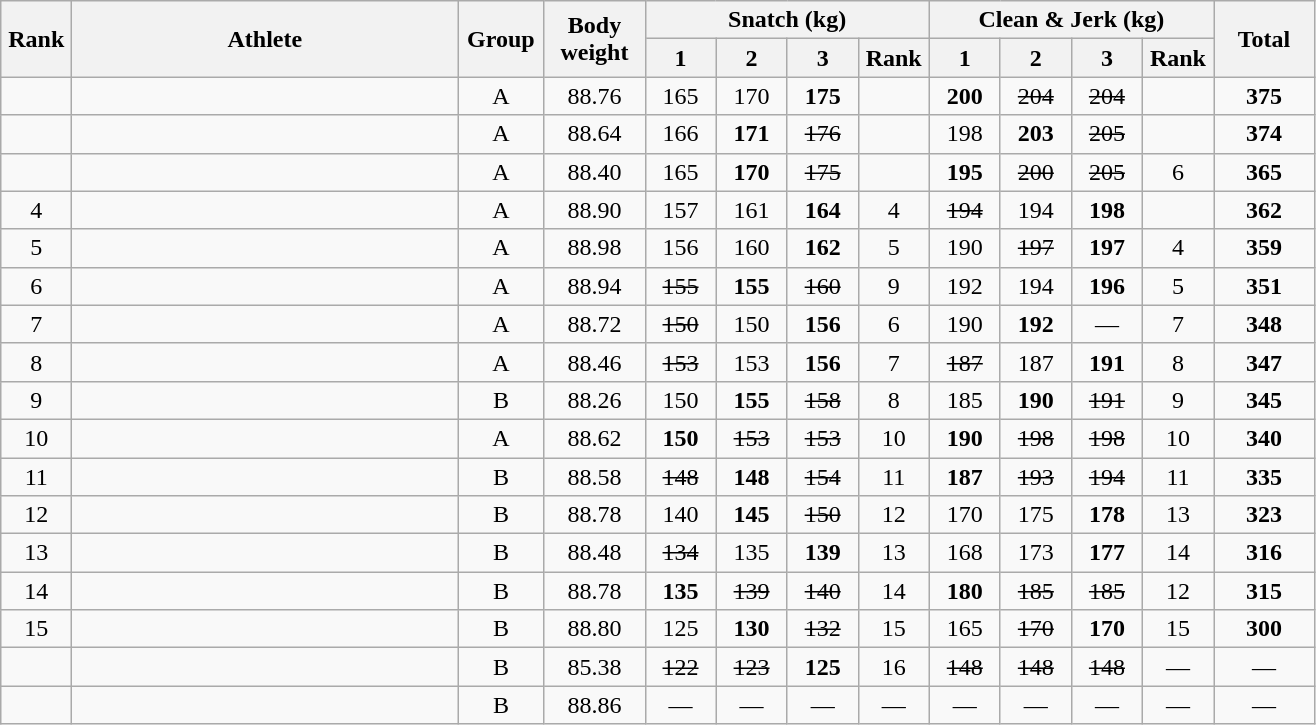<table class = "wikitable" style="text-align:center;">
<tr>
<th rowspan=2 width=40>Rank</th>
<th rowspan=2 width=250>Athlete</th>
<th rowspan=2 width=50>Group</th>
<th rowspan=2 width=60>Body weight</th>
<th colspan=4>Snatch (kg)</th>
<th colspan=4>Clean & Jerk (kg)</th>
<th rowspan=2 width=60>Total</th>
</tr>
<tr>
<th width=40>1</th>
<th width=40>2</th>
<th width=40>3</th>
<th width=40>Rank</th>
<th width=40>1</th>
<th width=40>2</th>
<th width=40>3</th>
<th width=40>Rank</th>
</tr>
<tr>
<td></td>
<td align=left></td>
<td>A</td>
<td>88.76</td>
<td>165</td>
<td>170</td>
<td><strong>175</strong></td>
<td></td>
<td><strong>200</strong></td>
<td><s>204</s></td>
<td><s>204</s></td>
<td></td>
<td><strong>375</strong></td>
</tr>
<tr>
<td></td>
<td align=left></td>
<td>A</td>
<td>88.64</td>
<td>166</td>
<td><strong>171</strong></td>
<td><s>176</s></td>
<td></td>
<td>198</td>
<td><strong>203</strong></td>
<td><s>205</s></td>
<td></td>
<td><strong>374</strong></td>
</tr>
<tr>
<td></td>
<td align=left></td>
<td>A</td>
<td>88.40</td>
<td>165</td>
<td><strong>170</strong></td>
<td><s>175</s></td>
<td></td>
<td><strong>195</strong></td>
<td><s>200</s></td>
<td><s>205</s></td>
<td>6</td>
<td><strong>365</strong></td>
</tr>
<tr>
<td>4</td>
<td align=left></td>
<td>A</td>
<td>88.90</td>
<td>157</td>
<td>161</td>
<td><strong>164</strong></td>
<td>4</td>
<td><s>194</s></td>
<td>194</td>
<td><strong>198</strong></td>
<td></td>
<td><strong>362</strong></td>
</tr>
<tr>
<td>5</td>
<td align=left></td>
<td>A</td>
<td>88.98</td>
<td>156</td>
<td>160</td>
<td><strong>162</strong></td>
<td>5</td>
<td>190</td>
<td><s>197</s></td>
<td><strong>197</strong></td>
<td>4</td>
<td><strong>359</strong></td>
</tr>
<tr>
<td>6</td>
<td align=left></td>
<td>A</td>
<td>88.94</td>
<td><s>155</s></td>
<td><strong>155</strong></td>
<td><s>160</s></td>
<td>9</td>
<td>192</td>
<td>194</td>
<td><strong>196</strong></td>
<td>5</td>
<td><strong>351</strong></td>
</tr>
<tr>
<td>7</td>
<td align=left></td>
<td>A</td>
<td>88.72</td>
<td><s>150</s></td>
<td>150</td>
<td><strong>156</strong></td>
<td>6</td>
<td>190</td>
<td><strong>192</strong></td>
<td>—</td>
<td>7</td>
<td><strong>348</strong></td>
</tr>
<tr>
<td>8</td>
<td align=left></td>
<td>A</td>
<td>88.46</td>
<td><s>153</s></td>
<td>153</td>
<td><strong>156</strong></td>
<td>7</td>
<td><s>187</s></td>
<td>187</td>
<td><strong>191</strong></td>
<td>8</td>
<td><strong>347</strong></td>
</tr>
<tr>
<td>9</td>
<td align=left></td>
<td>B</td>
<td>88.26</td>
<td>150</td>
<td><strong>155</strong></td>
<td><s>158</s></td>
<td>8</td>
<td>185</td>
<td><strong>190</strong></td>
<td><s>191</s></td>
<td>9</td>
<td><strong>345</strong></td>
</tr>
<tr>
<td>10</td>
<td align=left></td>
<td>A</td>
<td>88.62</td>
<td><strong>150</strong></td>
<td><s>153</s></td>
<td><s>153</s></td>
<td>10</td>
<td><strong>190</strong></td>
<td><s>198</s></td>
<td><s>198</s></td>
<td>10</td>
<td><strong>340</strong></td>
</tr>
<tr>
<td>11</td>
<td align=left></td>
<td>B</td>
<td>88.58</td>
<td><s>148</s></td>
<td><strong>148</strong></td>
<td><s>154</s></td>
<td>11</td>
<td><strong>187</strong></td>
<td><s>193</s></td>
<td><s>194</s></td>
<td>11</td>
<td><strong>335</strong></td>
</tr>
<tr>
<td>12</td>
<td align=left></td>
<td>B</td>
<td>88.78</td>
<td>140</td>
<td><strong>145</strong></td>
<td><s>150</s></td>
<td>12</td>
<td>170</td>
<td>175</td>
<td><strong>178</strong></td>
<td>13</td>
<td><strong>323</strong></td>
</tr>
<tr>
<td>13</td>
<td align=left></td>
<td>B</td>
<td>88.48</td>
<td><s>134</s></td>
<td>135</td>
<td><strong>139</strong></td>
<td>13</td>
<td>168</td>
<td>173</td>
<td><strong>177</strong></td>
<td>14</td>
<td><strong>316</strong></td>
</tr>
<tr>
<td>14</td>
<td align=left></td>
<td>B</td>
<td>88.78</td>
<td><strong>135</strong></td>
<td><s>139</s></td>
<td><s>140</s></td>
<td>14</td>
<td><strong>180</strong></td>
<td><s>185</s></td>
<td><s>185</s></td>
<td>12</td>
<td><strong>315</strong></td>
</tr>
<tr>
<td>15</td>
<td align=left></td>
<td>B</td>
<td>88.80</td>
<td>125</td>
<td><strong>130</strong></td>
<td><s>132</s></td>
<td>15</td>
<td>165</td>
<td><s>170</s></td>
<td><strong>170</strong></td>
<td>15</td>
<td><strong>300</strong></td>
</tr>
<tr>
<td></td>
<td align=left></td>
<td>B</td>
<td>85.38</td>
<td><s>122</s></td>
<td><s>123</s></td>
<td><strong>125</strong></td>
<td>16</td>
<td><s>148</s></td>
<td><s>148</s></td>
<td><s>148</s></td>
<td>—</td>
<td>—</td>
</tr>
<tr>
<td></td>
<td align=left></td>
<td>B</td>
<td>88.86</td>
<td>—</td>
<td>—</td>
<td>—</td>
<td>—</td>
<td>—</td>
<td>—</td>
<td>—</td>
<td>—</td>
<td>—</td>
</tr>
</table>
